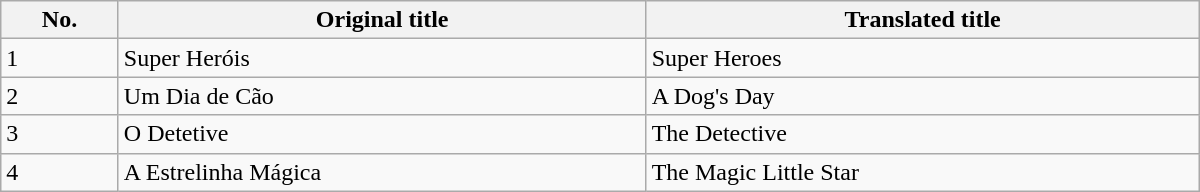<table class="wikitable" width=800>
<tr>
<th>No.</th>
<th>Original title</th>
<th>Translated title</th>
</tr>
<tr>
<td>1</td>
<td>Super Heróis</td>
<td>Super Heroes</td>
</tr>
<tr>
<td>2</td>
<td>Um Dia de Cão</td>
<td>A Dog's Day</td>
</tr>
<tr>
<td>3</td>
<td>O Detetive</td>
<td>The Detective</td>
</tr>
<tr>
<td>4</td>
<td>A Estrelinha Mágica</td>
<td>The Magic Little Star</td>
</tr>
</table>
